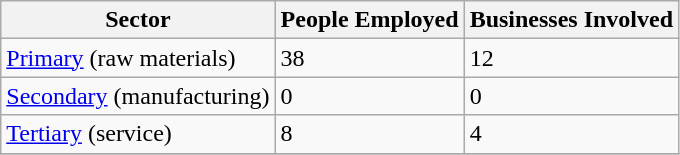<table class="wikitable">
<tr>
<th>Sector</th>
<th>People Employed</th>
<th>Businesses Involved</th>
</tr>
<tr>
<td><a href='#'>Primary</a> (raw materials)</td>
<td>38</td>
<td>12</td>
</tr>
<tr>
<td><a href='#'>Secondary</a> (manufacturing)</td>
<td>0</td>
<td>0</td>
</tr>
<tr>
<td><a href='#'>Tertiary</a> (service)</td>
<td>8</td>
<td>4</td>
</tr>
<tr>
</tr>
</table>
